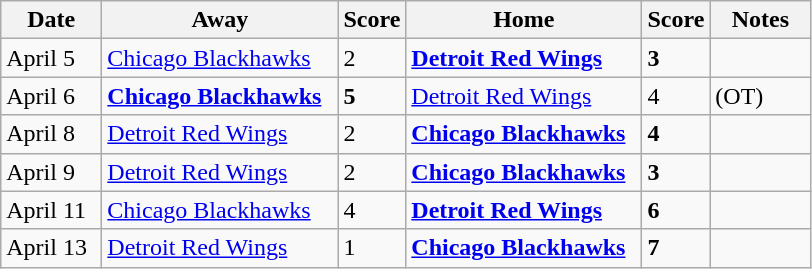<table class="wikitable">
<tr>
<th bgcolor="#DDDDFF" width="60">Date</th>
<th bgcolor="#DDDDFF" width="150">Away</th>
<th bgcolor="#DDDDFF" width="5">Score</th>
<th bgcolor="#DDDDFF" width="150">Home</th>
<th bgcolor="#DDDDFF" width="5">Score</th>
<th bgcolor="#DDDDFF" width="60">Notes</th>
</tr>
<tr>
<td>April 5</td>
<td><a href='#'>Chicago Blackhawks</a></td>
<td>2</td>
<td><strong><a href='#'>Detroit Red Wings</a></strong></td>
<td><strong>3</strong></td>
<td></td>
</tr>
<tr>
<td>April 6</td>
<td><strong><a href='#'>Chicago Blackhawks</a></strong></td>
<td><strong>5</strong></td>
<td><a href='#'>Detroit Red Wings</a></td>
<td>4</td>
<td>(OT)</td>
</tr>
<tr>
<td>April 8</td>
<td><a href='#'>Detroit Red Wings</a></td>
<td>2</td>
<td><strong><a href='#'>Chicago Blackhawks</a></strong></td>
<td><strong>4</strong></td>
<td></td>
</tr>
<tr>
<td>April 9</td>
<td><a href='#'>Detroit Red Wings</a></td>
<td>2</td>
<td><strong><a href='#'>Chicago Blackhawks</a></strong></td>
<td><strong>3</strong></td>
<td></td>
</tr>
<tr>
<td>April 11</td>
<td><a href='#'>Chicago Blackhawks</a></td>
<td>4</td>
<td><strong><a href='#'>Detroit Red Wings</a></strong></td>
<td><strong>6</strong></td>
<td></td>
</tr>
<tr>
<td>April 13</td>
<td><a href='#'>Detroit Red Wings</a></td>
<td>1</td>
<td><strong><a href='#'>Chicago Blackhawks</a></strong></td>
<td><strong>7</strong></td>
<td></td>
</tr>
</table>
